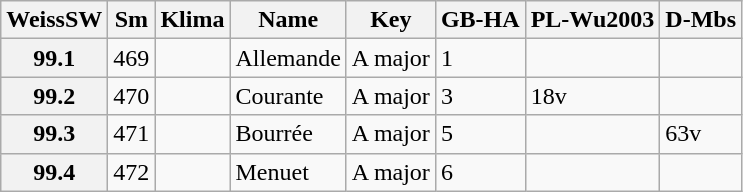<table border="1" class="wikitable sortable">
<tr>
<th data-sort-type="number">WeissSW</th>
<th>Sm</th>
<th>Klima</th>
<th class="unsortable">Name</th>
<th class="unsortable">Key</th>
<th>GB-HA</th>
<th>PL-Wu2003</th>
<th>D-Mbs</th>
</tr>
<tr>
<th data-sort-value="1">99.1</th>
<td>469</td>
<td></td>
<td>Allemande</td>
<td>A major</td>
<td>1</td>
<td></td>
<td></td>
</tr>
<tr>
<th data-sort-value="2">99.2</th>
<td>470</td>
<td></td>
<td>Courante</td>
<td>A major</td>
<td>3</td>
<td>18v</td>
<td></td>
</tr>
<tr>
<th data-sort-value="3">99.3</th>
<td>471</td>
<td></td>
<td>Bourrée</td>
<td>A major</td>
<td>5</td>
<td></td>
<td>63v</td>
</tr>
<tr>
<th data-sort-value="4">99.4</th>
<td>472</td>
<td></td>
<td>Menuet</td>
<td>A major</td>
<td>6</td>
<td></td>
<td></td>
</tr>
</table>
